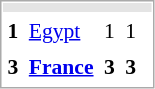<table cellspacing="1" cellpadding="3" style="border:1px solid #AAAAAA;font-size:90%">
<tr bgcolor="#E4E4E4">
<td colspan="5"></td>
</tr>
<tr>
<td><strong>1</strong></td>
<td> <a href='#'>Egypt</a></td>
<td>1</td>
<td>1</td>
<td></td>
</tr>
<tr>
<td><strong>3</strong></td>
<td> <strong><a href='#'>France</a></strong></td>
<td><strong>3</strong></td>
<td><strong>3</strong></td>
<td></td>
</tr>
<tr>
</tr>
</table>
